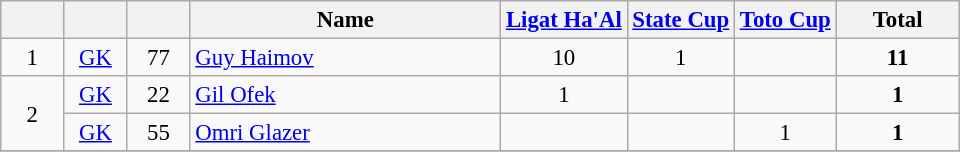<table class="wikitable sortable" style="font-size: 95%; text-align: center">
<tr>
<th width=35></th>
<th width=35></th>
<th width=35></th>
<th width=200><strong>Name</strong></th>
<th><a href='#'>Ligat Ha'Al</a></th>
<th><a href='#'>State Cup</a></th>
<th><a href='#'>Toto Cup</a></th>
<th width= 75><strong>Total</strong></th>
</tr>
<tr>
<td>1</td>
<td><a href='#'>GK</a></td>
<td>77</td>
<td align=left> <a href='#'>Guy Haimov</a></td>
<td>10</td>
<td>1</td>
<td></td>
<td><strong>11</strong></td>
</tr>
<tr>
<td align=center rowspan=2>2</td>
<td><a href='#'>GK</a></td>
<td>22</td>
<td align=left> <a href='#'>Gil Ofek</a></td>
<td>1</td>
<td></td>
<td></td>
<td><strong>1</strong></td>
</tr>
<tr>
<td><a href='#'>GK</a></td>
<td>55</td>
<td align=left> <a href='#'>Omri Glazer</a></td>
<td></td>
<td></td>
<td>1</td>
<td><strong>1</strong></td>
</tr>
<tr>
</tr>
</table>
